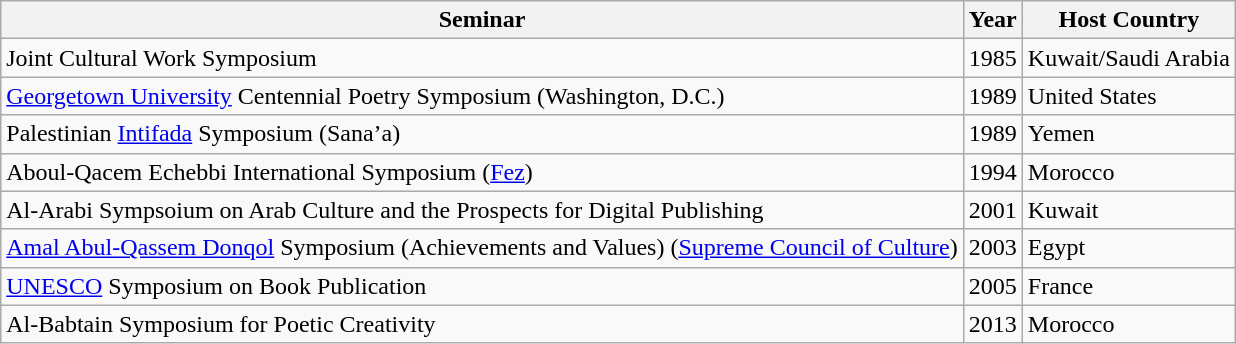<table class="wikitable">
<tr>
<th>Seminar</th>
<th>Year</th>
<th>Host Country</th>
</tr>
<tr>
<td>Joint Cultural Work Symposium</td>
<td>1985</td>
<td>Kuwait/Saudi Arabia</td>
</tr>
<tr>
<td><a href='#'>Georgetown University</a> Centennial Poetry Symposium (Washington, D.C.)</td>
<td>1989</td>
<td>United States</td>
</tr>
<tr>
<td>Palestinian <a href='#'>Intifada</a> Symposium (Sana’a)</td>
<td>1989</td>
<td>Yemen</td>
</tr>
<tr>
<td>Aboul-Qacem Echebbi International Symposium (<a href='#'>Fez</a>)</td>
<td>1994</td>
<td>Morocco</td>
</tr>
<tr>
<td>Al-Arabi Sympsoium on Arab Culture and the Prospects for Digital Publishing</td>
<td>2001</td>
<td>Kuwait</td>
</tr>
<tr>
<td><a href='#'>Amal Abul-Qassem Donqol</a> Symposium (Achievements and Values) (<a href='#'>Supreme Council of Culture</a>)</td>
<td>2003</td>
<td>Egypt</td>
</tr>
<tr>
<td><a href='#'>UNESCO</a> Symposium on Book Publication</td>
<td>2005</td>
<td>France</td>
</tr>
<tr>
<td>Al-Babtain Symposium for Poetic Creativity</td>
<td>2013</td>
<td>Morocco</td>
</tr>
</table>
